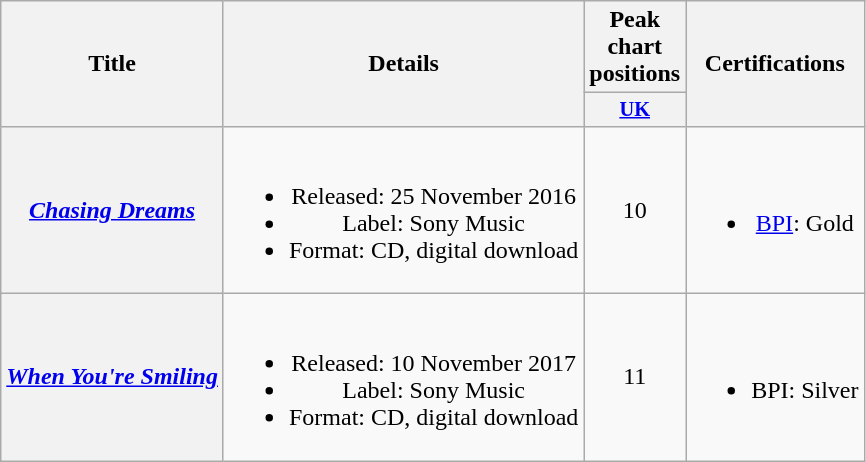<table class="wikitable plainrowheaders" style="text-align:center;">
<tr>
<th rowspan="2" scope="col">Title</th>
<th rowspan="2" scope="col">Details</th>
<th colspan="1" scope="col">Peak chart positions</th>
<th rowspan="2" scope="col">Certifications</th>
</tr>
<tr>
<th scope="col" style="width:3em;font-size:85%;"><a href='#'>UK</a></th>
</tr>
<tr>
<th scope="row"><em><a href='#'>Chasing Dreams</a></em></th>
<td><br><ul><li>Released: 25 November 2016</li><li>Label: Sony Music</li><li>Format: CD, digital download</li></ul></td>
<td>10</td>
<td><br><ul><li><a href='#'>BPI</a>: Gold</li></ul></td>
</tr>
<tr>
<th scope="row"><em><a href='#'>When You're Smiling</a></em></th>
<td><br><ul><li>Released: 10 November 2017</li><li>Label: Sony Music</li><li>Format: CD, digital download</li></ul></td>
<td>11</td>
<td><br><ul><li>BPI: Silver</li></ul></td>
</tr>
</table>
